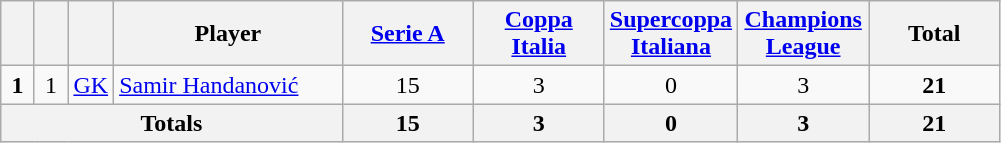<table class="wikitable" style="text-align:center">
<tr>
<th width=15></th>
<th width=15></th>
<th width=15></th>
<th width=145>Player</th>
<th width=80><strong><a href='#'>Serie A</a></strong></th>
<th width=80><strong><a href='#'>Coppa Italia</a></strong></th>
<th width=80><strong><a href='#'>Supercoppa Italiana</a></strong></th>
<th width=80><strong><a href='#'>Champions League</a></strong></th>
<th width=80>Total</th>
</tr>
<tr>
<td><strong>1</strong></td>
<td>1</td>
<td><a href='#'>GK</a></td>
<td align=left> <a href='#'>Samir Handanović</a></td>
<td>15</td>
<td>3</td>
<td>0</td>
<td>3</td>
<td><strong>21</strong></td>
</tr>
<tr>
<th colspan=4><strong>Totals</strong></th>
<th><strong>15</strong></th>
<th><strong>3</strong></th>
<th><strong>0</strong></th>
<th><strong>3</strong></th>
<th><strong>21</strong></th>
</tr>
</table>
